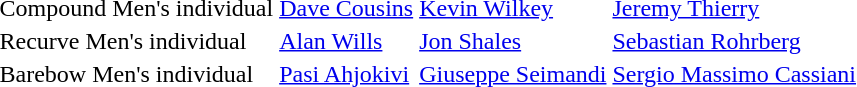<table>
<tr>
<td>Compound Men's individual<br></td>
<td> <a href='#'>Dave Cousins</a></td>
<td> <a href='#'>Kevin Wilkey</a></td>
<td> <a href='#'>Jeremy Thierry</a></td>
</tr>
<tr>
<td>Recurve Men's individual<br></td>
<td> <a href='#'>Alan Wills</a></td>
<td> <a href='#'>Jon Shales</a></td>
<td> <a href='#'>Sebastian Rohrberg</a></td>
</tr>
<tr>
<td>Barebow Men's individual<br></td>
<td> <a href='#'>Pasi Ahjokivi</a></td>
<td> <a href='#'>Giuseppe Seimandi</a></td>
<td> <a href='#'>Sergio Massimo Cassiani</a></td>
</tr>
</table>
